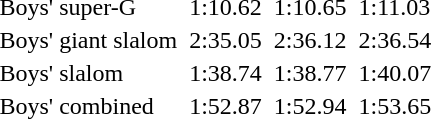<table>
<tr>
<td>Boys' super-G<br></td>
<td></td>
<td>1:10.62</td>
<td></td>
<td>1:10.65</td>
<td></td>
<td>1:11.03</td>
</tr>
<tr>
<td>Boys' giant slalom<br></td>
<td></td>
<td>2:35.05</td>
<td></td>
<td>2:36.12</td>
<td></td>
<td>2:36.54</td>
</tr>
<tr>
<td>Boys' slalom<br></td>
<td></td>
<td>1:38.74</td>
<td></td>
<td>1:38.77</td>
<td></td>
<td>1:40.07</td>
</tr>
<tr>
<td>Boys' combined<br></td>
<td></td>
<td>1:52.87</td>
<td></td>
<td>1:52.94</td>
<td></td>
<td>1:53.65</td>
</tr>
</table>
